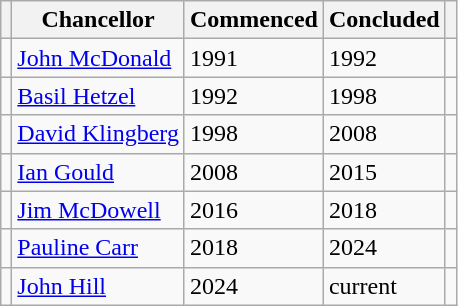<table class="wikitable">
<tr>
<th></th>
<th>Chancellor</th>
<th>Commenced</th>
<th>Concluded</th>
<th></th>
</tr>
<tr>
<td></td>
<td><a href='#'>John McDonald</a></td>
<td>1991</td>
<td>1992</td>
<td></td>
</tr>
<tr>
<td></td>
<td><a href='#'>Basil Hetzel</a></td>
<td>1992</td>
<td>1998</td>
<td></td>
</tr>
<tr>
<td></td>
<td><a href='#'>David Klingberg</a></td>
<td>1998</td>
<td>2008</td>
<td></td>
</tr>
<tr>
<td></td>
<td><a href='#'>Ian Gould</a></td>
<td>2008</td>
<td>2015</td>
<td></td>
</tr>
<tr>
<td></td>
<td><a href='#'>Jim McDowell</a></td>
<td>2016</td>
<td>2018</td>
<td></td>
</tr>
<tr>
<td></td>
<td><a href='#'>Pauline Carr</a></td>
<td>2018</td>
<td>2024</td>
<td></td>
</tr>
<tr>
<td></td>
<td><a href='#'>John Hill</a></td>
<td>2024</td>
<td>current</td>
<td></td>
</tr>
</table>
